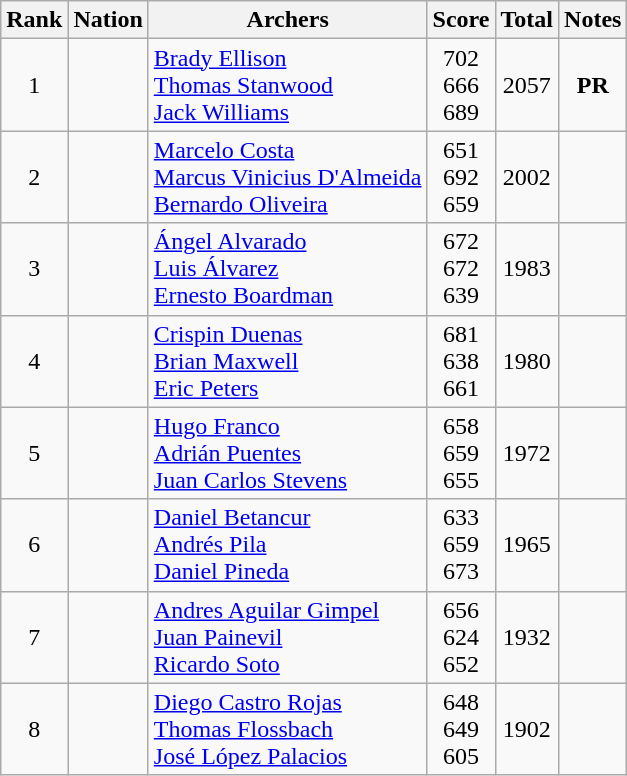<table class="wikitable sortable" style="text-align:center">
<tr>
<th>Rank</th>
<th>Nation</th>
<th>Archers</th>
<th>Score</th>
<th>Total</th>
<th>Notes</th>
</tr>
<tr>
<td>1</td>
<td align=left></td>
<td align=left><a href='#'>Brady Ellison</a><br><a href='#'>Thomas Stanwood</a><br><a href='#'>Jack Williams</a></td>
<td>702  <br>666<br>689</td>
<td>2057</td>
<td><strong>PR</strong></td>
</tr>
<tr>
<td>2</td>
<td align=left></td>
<td align=left><a href='#'>Marcelo Costa</a><br><a href='#'>Marcus Vinicius D'Almeida</a> <br><a href='#'>Bernardo Oliveira</a></td>
<td>651  <br> 692<br>659</td>
<td>2002</td>
<td></td>
</tr>
<tr>
<td>3</td>
<td align=left></td>
<td align=left><a href='#'>Ángel Alvarado</a><br><a href='#'>Luis Álvarez</a><br><a href='#'>Ernesto Boardman</a></td>
<td>672<br>672<br>639</td>
<td>1983</td>
<td></td>
</tr>
<tr>
<td>4</td>
<td align=left></td>
<td align=left><a href='#'>Crispin Duenas</a><br><a href='#'>Brian Maxwell</a><br><a href='#'>Eric Peters</a></td>
<td>681<br>638<br>661</td>
<td>1980</td>
<td></td>
</tr>
<tr>
<td>5</td>
<td align=left></td>
<td align=left><a href='#'>Hugo Franco</a><br><a href='#'>Adrián Puentes</a><br><a href='#'>Juan Carlos Stevens</a></td>
<td>658  <br>659<br>655</td>
<td>1972</td>
<td></td>
</tr>
<tr>
<td>6</td>
<td align=left></td>
<td align=left><a href='#'>Daniel Betancur</a><br><a href='#'>Andrés Pila</a><br><a href='#'>Daniel Pineda</a></td>
<td>633  <br>659<br>673</td>
<td>1965</td>
<td></td>
</tr>
<tr>
<td>7</td>
<td align=left></td>
<td align=left><a href='#'>Andres Aguilar Gimpel</a><br><a href='#'>Juan Painevil</a><br><a href='#'>Ricardo Soto</a></td>
<td>656<br>624<br>652</td>
<td>1932</td>
<td></td>
</tr>
<tr>
<td>8</td>
<td align=left></td>
<td align=left><a href='#'>Diego Castro Rojas</a><br><a href='#'>Thomas Flossbach</a><br><a href='#'>José López Palacios</a></td>
<td>648  <br>649<br>605</td>
<td>1902</td>
<td></td>
</tr>
</table>
